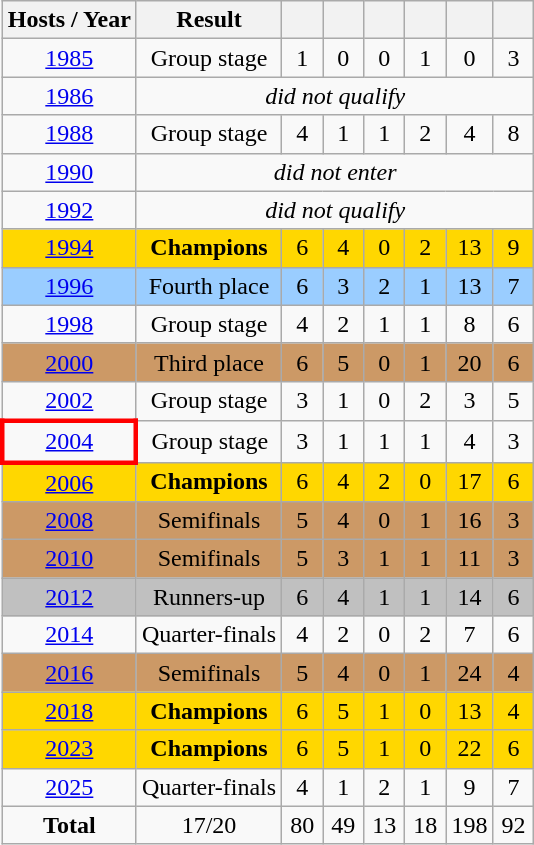<table class="wikitable" style="text-align: center;">
<tr>
<th>Hosts / Year</th>
<th>Result</th>
<th width=20></th>
<th width=20></th>
<th width=20></th>
<th width=20></th>
<th width=20></th>
<th width=20></th>
</tr>
<tr>
<td> <a href='#'>1985</a></td>
<td>Group stage</td>
<td>1</td>
<td>0</td>
<td>0</td>
<td>1</td>
<td>0</td>
<td>3</td>
</tr>
<tr>
<td> <a href='#'>1986</a></td>
<td colspan=7><em>did not qualify</em></td>
</tr>
<tr>
<td> <a href='#'>1988</a></td>
<td>Group stage</td>
<td>4</td>
<td>1</td>
<td>1</td>
<td>2</td>
<td>4</td>
<td>8</td>
</tr>
<tr>
<td> <a href='#'>1990</a></td>
<td colspan=7><em>did not enter</em></td>
</tr>
<tr>
<td> <a href='#'>1992</a></td>
<td colspan=7><em>did not qualify</em></td>
</tr>
<tr bgcolor=gold>
<td> <a href='#'>1994</a></td>
<td><strong>Champions</strong></td>
<td>6</td>
<td>4</td>
<td>0</td>
<td>2</td>
<td>13</td>
<td>9</td>
</tr>
<tr bgcolor=#9acdff>
<td> <a href='#'>1996</a></td>
<td>Fourth place</td>
<td>6</td>
<td>3</td>
<td>2</td>
<td>1</td>
<td>13</td>
<td>7</td>
</tr>
<tr>
<td> <a href='#'>1998</a></td>
<td>Group stage</td>
<td>4</td>
<td>2</td>
<td>1</td>
<td>1</td>
<td>8</td>
<td>6</td>
</tr>
<tr bgcolor="#cc9966">
<td> <a href='#'>2000</a></td>
<td>Third place</td>
<td>6</td>
<td>5</td>
<td>0</td>
<td>1</td>
<td>20</td>
<td>6</td>
</tr>
<tr>
<td> <a href='#'>2002</a></td>
<td>Group stage</td>
<td>3</td>
<td>1</td>
<td>0</td>
<td>2</td>
<td>3</td>
<td>5</td>
</tr>
<tr>
<td style="border: 3px solid red"> <a href='#'>2004</a></td>
<td>Group stage</td>
<td>3</td>
<td>1</td>
<td>1</td>
<td>1</td>
<td>4</td>
<td>3</td>
</tr>
<tr bgcolor=gold>
<td> <a href='#'>2006</a></td>
<td><strong>Champions</strong></td>
<td>6</td>
<td>4</td>
<td>2</td>
<td>0</td>
<td>17</td>
<td>6</td>
</tr>
<tr bgcolor="#cc9966">
<td> <a href='#'>2008</a></td>
<td>Semifinals</td>
<td>5</td>
<td>4</td>
<td>0</td>
<td>1</td>
<td>16</td>
<td>3</td>
</tr>
<tr bgcolor="#cc9966">
<td> <a href='#'>2010</a></td>
<td>Semifinals</td>
<td>5</td>
<td>3</td>
<td>1</td>
<td>1</td>
<td>11</td>
<td>3</td>
</tr>
<tr bgcolor=silver>
<td> <a href='#'>2012</a></td>
<td>Runners-up</td>
<td>6</td>
<td>4</td>
<td>1</td>
<td>1</td>
<td>14</td>
<td>6</td>
</tr>
<tr>
<td> <a href='#'>2014</a></td>
<td>Quarter-finals</td>
<td>4</td>
<td>2</td>
<td>0</td>
<td>2</td>
<td>7</td>
<td>6</td>
</tr>
<tr bgcolor="#cc9966">
<td> <a href='#'>2016</a></td>
<td>Semifinals</td>
<td>5</td>
<td>4</td>
<td>0</td>
<td>1</td>
<td>24</td>
<td>4</td>
</tr>
<tr bgcolor=gold>
<td> <a href='#'>2018</a></td>
<td><strong>Champions</strong></td>
<td>6</td>
<td>5</td>
<td>1</td>
<td>0</td>
<td>13</td>
<td>4</td>
</tr>
<tr bgcolor=gold>
<td> <a href='#'>2023</a></td>
<td><strong>Champions</strong></td>
<td>6</td>
<td>5</td>
<td>1</td>
<td>0</td>
<td>22</td>
<td>6</td>
</tr>
<tr>
<td> <a href='#'>2025</a></td>
<td>Quarter-finals</td>
<td>4</td>
<td>1</td>
<td>2</td>
<td>1</td>
<td>9</td>
<td>7</td>
</tr>
<tr>
<td><strong>Total</strong></td>
<td>17/20</td>
<td>80</td>
<td>49</td>
<td>13</td>
<td>18</td>
<td>198</td>
<td>92</td>
</tr>
</table>
